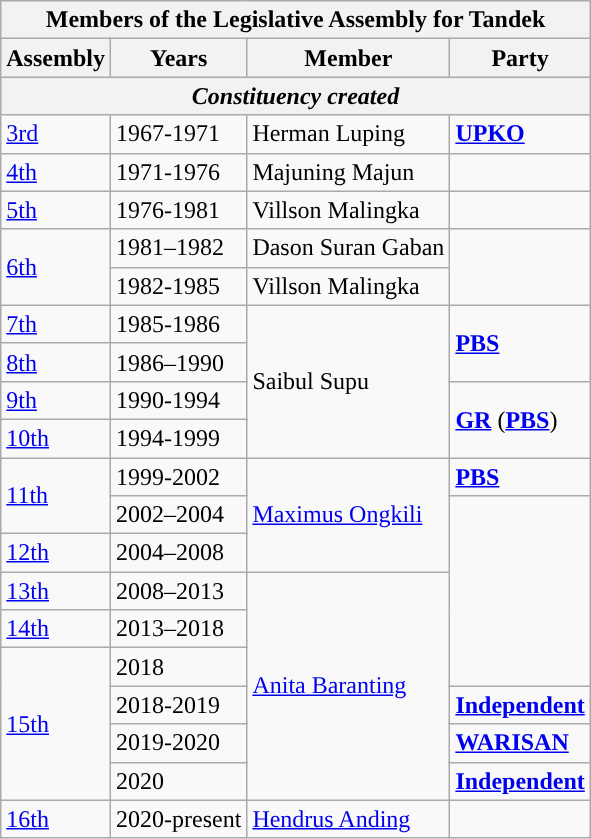<table class="wikitable">
<tr>
<th colspan="4">Members of the Legislative Assembly for Tandek</th>
</tr>
<tr>
<th>Assembly</th>
<th>Years</th>
<th>Member</th>
<th>Party</th>
</tr>
<tr>
<th colspan="4" align="center"><em>Constituency created</em></th>
</tr>
<tr>
<td><a href='#'>3rd</a></td>
<td>1967-1971</td>
<td>Herman Luping</td>
<td><strong><a href='#'>UPKO</a></strong></td>
</tr>
<tr>
<td><a href='#'>4th</a></td>
<td>1971-1976</td>
<td>Majuning Majun</td>
<td></td>
</tr>
<tr>
<td><a href='#'>5th</a></td>
<td>1976-1981</td>
<td>Villson Malingka</td>
<td></td>
</tr>
<tr>
<td rowspan="2"><a href='#'>6th</a></td>
<td>1981–1982</td>
<td>Dason Suran Gaban</td>
<td rowspan="2"></td>
</tr>
<tr>
<td>1982-1985</td>
<td>Villson Malingka</td>
</tr>
<tr>
<td><a href='#'>7th</a></td>
<td>1985-1986</td>
<td rowspan="4">Saibul Supu</td>
<td rowspan="2"><strong><a href='#'>PBS</a></strong></td>
</tr>
<tr>
<td><a href='#'>8th</a></td>
<td>1986–1990</td>
</tr>
<tr>
<td><a href='#'>9th</a></td>
<td>1990-1994</td>
<td rowspan="2"><strong><a href='#'>GR</a></strong> (<strong><a href='#'>PBS</a></strong>)</td>
</tr>
<tr>
<td><a href='#'>10th</a></td>
<td>1994-1999</td>
</tr>
<tr>
<td rowspan=2><a href='#'>11th</a></td>
<td>1999-2002</td>
<td rowspan="3"><a href='#'>Maximus Ongkili</a></td>
<td><strong><a href='#'>PBS</a></strong></td>
</tr>
<tr>
<td>2002–2004</td>
<td rowspan="5"></td>
</tr>
<tr>
<td><a href='#'>12th</a></td>
<td>2004–2008</td>
</tr>
<tr>
<td><a href='#'>13th</a></td>
<td>2008–2013</td>
<td rowspan="6"><a href='#'>Anita Baranting</a></td>
</tr>
<tr>
<td><a href='#'>14th</a></td>
<td>2013–2018</td>
</tr>
<tr>
<td rowspan="4"><a href='#'>15th</a></td>
<td>2018</td>
</tr>
<tr>
<td>2018-2019</td>
<td><strong><a href='#'>Independent</a></strong></td>
</tr>
<tr>
<td>2019-2020</td>
<td><strong><a href='#'>WARISAN</a></strong></td>
</tr>
<tr>
<td>2020</td>
<td><strong><a href='#'>Independent</a></strong></td>
</tr>
<tr>
<td><a href='#'>16th</a></td>
<td>2020-present</td>
<td><a href='#'>Hendrus Anding</a></td>
<td></td>
</tr>
</table>
